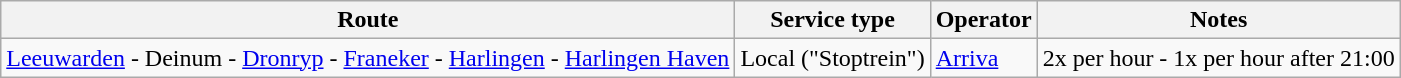<table class="wikitable">
<tr>
<th>Route</th>
<th>Service type</th>
<th>Operator</th>
<th>Notes</th>
</tr>
<tr>
<td><a href='#'>Leeuwarden</a> - Deinum - <a href='#'>Dronryp</a> - <a href='#'>Franeker</a> - <a href='#'>Harlingen</a> - <a href='#'>Harlingen Haven</a></td>
<td>Local ("Stoptrein")</td>
<td><a href='#'>Arriva</a></td>
<td>2x per hour - 1x per hour after 21:00</td>
</tr>
</table>
